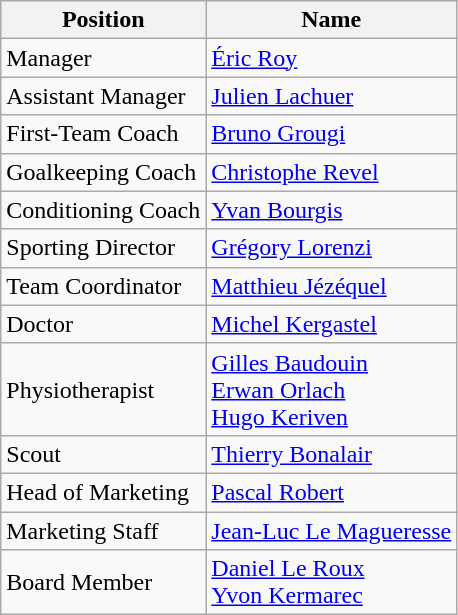<table class="wikitable">
<tr>
<th>Position</th>
<th>Name</th>
</tr>
<tr>
<td>Manager</td>
<td> <a href='#'>Éric Roy</a></td>
</tr>
<tr>
<td>Assistant Manager</td>
<td> <a href='#'>Julien Lachuer</a></td>
</tr>
<tr>
<td>First-Team Coach</td>
<td> <a href='#'>Bruno Grougi</a></td>
</tr>
<tr>
<td>Goalkeeping Coach</td>
<td> <a href='#'>Christophe Revel</a></td>
</tr>
<tr>
<td>Conditioning Coach</td>
<td> <a href='#'>Yvan Bourgis</a></td>
</tr>
<tr>
<td>Sporting Director</td>
<td> <a href='#'>Grégory Lorenzi</a></td>
</tr>
<tr>
<td>Team Coordinator</td>
<td> <a href='#'>Matthieu Jézéquel</a></td>
</tr>
<tr>
<td>Doctor</td>
<td> <a href='#'>Michel Kergastel</a></td>
</tr>
<tr>
<td>Physiotherapist</td>
<td> <a href='#'>Gilles Baudouin</a> <br>  <a href='#'>Erwan Orlach</a> <br>  <a href='#'>Hugo Keriven</a></td>
</tr>
<tr>
<td>Scout</td>
<td> <a href='#'>Thierry Bonalair</a></td>
</tr>
<tr>
<td>Head of Marketing</td>
<td> <a href='#'>Pascal Robert</a></td>
</tr>
<tr>
<td>Marketing Staff</td>
<td> <a href='#'>Jean-Luc Le Magueresse</a></td>
</tr>
<tr>
<td>Board Member</td>
<td> <a href='#'>Daniel Le Roux</a> <br>  <a href='#'>Yvon Kermarec</a></td>
</tr>
</table>
